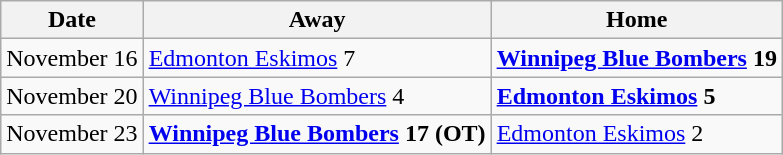<table class="wikitable">
<tr>
<th>Date</th>
<th>Away</th>
<th>Home</th>
</tr>
<tr>
<td>November 16</td>
<td><a href='#'>Edmonton Eskimos</a> 7</td>
<td><strong><a href='#'>Winnipeg Blue Bombers</a> 19</strong></td>
</tr>
<tr>
<td>November 20</td>
<td><a href='#'>Winnipeg Blue Bombers</a> 4</td>
<td><strong><a href='#'>Edmonton Eskimos</a> 5</strong></td>
</tr>
<tr>
<td>November 23</td>
<td><strong><a href='#'>Winnipeg Blue Bombers</a> 17 (OT)</strong></td>
<td><a href='#'>Edmonton Eskimos</a> 2</td>
</tr>
</table>
